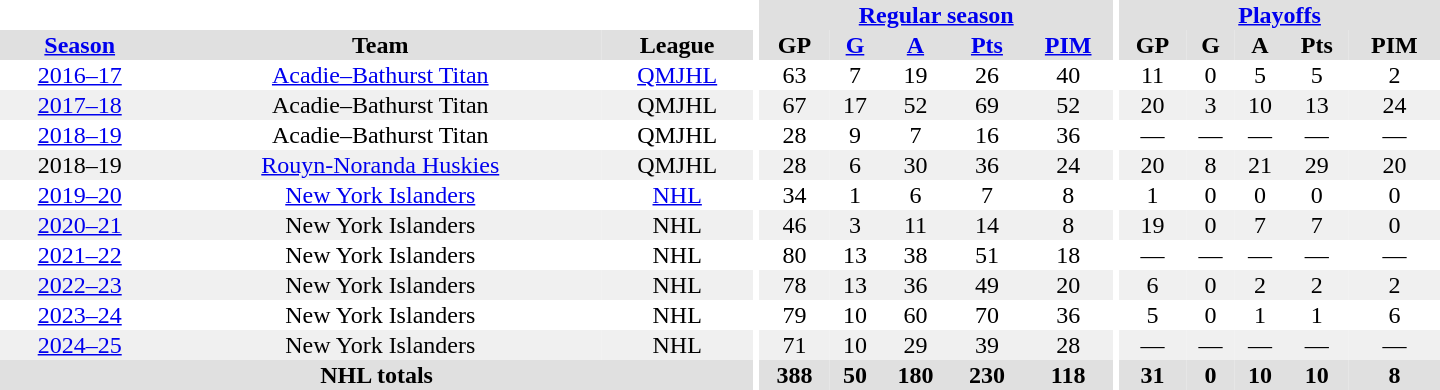<table border="0" cellpadding="1" cellspacing="0" style="text-align:center; width:60em;">
<tr bgcolor="#e0e0e0">
<th colspan="3" bgcolor="#ffffff"></th>
<th rowspan="97" bgcolor="#ffffff"></th>
<th colspan="5"><a href='#'>Regular season</a></th>
<th rowspan="97" bgcolor="#ffffff"></th>
<th colspan="5"><a href='#'>Playoffs</a></th>
</tr>
<tr bgcolor="#e0e0e0">
<th><a href='#'>Season</a></th>
<th>Team</th>
<th>League</th>
<th>GP</th>
<th><a href='#'>G</a></th>
<th><a href='#'>A</a></th>
<th><a href='#'>Pts</a></th>
<th><a href='#'>PIM</a></th>
<th>GP</th>
<th>G</th>
<th>A</th>
<th>Pts</th>
<th>PIM</th>
</tr>
<tr>
<td><a href='#'>2016–17</a></td>
<td><a href='#'>Acadie–Bathurst Titan</a></td>
<td><a href='#'>QMJHL</a></td>
<td>63</td>
<td>7</td>
<td>19</td>
<td>26</td>
<td>40</td>
<td>11</td>
<td>0</td>
<td>5</td>
<td>5</td>
<td>2</td>
</tr>
<tr bgcolor="#f0f0f0">
<td><a href='#'>2017–18</a></td>
<td>Acadie–Bathurst Titan</td>
<td>QMJHL</td>
<td>67</td>
<td>17</td>
<td>52</td>
<td>69</td>
<td>52</td>
<td>20</td>
<td>3</td>
<td>10</td>
<td>13</td>
<td>24</td>
</tr>
<tr>
<td><a href='#'>2018–19</a></td>
<td>Acadie–Bathurst Titan</td>
<td>QMJHL</td>
<td>28</td>
<td>9</td>
<td>7</td>
<td>16</td>
<td>36</td>
<td>—</td>
<td>—</td>
<td>—</td>
<td>—</td>
<td>—</td>
</tr>
<tr bgcolor="#f0f0f0">
<td>2018–19</td>
<td><a href='#'>Rouyn-Noranda Huskies</a></td>
<td>QMJHL</td>
<td>28</td>
<td>6</td>
<td>30</td>
<td>36</td>
<td>24</td>
<td>20</td>
<td>8</td>
<td>21</td>
<td>29</td>
<td>20</td>
</tr>
<tr>
<td><a href='#'>2019–20</a></td>
<td><a href='#'>New York Islanders</a></td>
<td><a href='#'>NHL</a></td>
<td>34</td>
<td>1</td>
<td>6</td>
<td>7</td>
<td>8</td>
<td>1</td>
<td>0</td>
<td>0</td>
<td>0</td>
<td>0</td>
</tr>
<tr bgcolor="#f0f0f0">
<td><a href='#'>2020–21</a></td>
<td>New York Islanders</td>
<td>NHL</td>
<td>46</td>
<td>3</td>
<td>11</td>
<td>14</td>
<td>8</td>
<td>19</td>
<td>0</td>
<td>7</td>
<td>7</td>
<td>0</td>
</tr>
<tr>
<td><a href='#'>2021–22</a></td>
<td>New York Islanders</td>
<td>NHL</td>
<td>80</td>
<td>13</td>
<td>38</td>
<td>51</td>
<td>18</td>
<td>—</td>
<td>—</td>
<td>—</td>
<td>—</td>
<td>—</td>
</tr>
<tr bgcolor="#f0f0f0">
<td><a href='#'>2022–23</a></td>
<td>New York Islanders</td>
<td>NHL</td>
<td>78</td>
<td>13</td>
<td>36</td>
<td>49</td>
<td>20</td>
<td>6</td>
<td>0</td>
<td>2</td>
<td>2</td>
<td>2</td>
</tr>
<tr>
<td><a href='#'>2023–24</a></td>
<td>New York Islanders</td>
<td>NHL</td>
<td>79</td>
<td>10</td>
<td>60</td>
<td>70</td>
<td>36</td>
<td>5</td>
<td>0</td>
<td>1</td>
<td>1</td>
<td>6</td>
</tr>
<tr bgcolor="#f0f0f0">
<td><a href='#'>2024–25</a></td>
<td>New York Islanders</td>
<td>NHL</td>
<td>71</td>
<td>10</td>
<td>29</td>
<td>39</td>
<td>28</td>
<td>—</td>
<td>—</td>
<td>—</td>
<td>—</td>
<td>—</td>
</tr>
<tr bgcolor="#e0e0e0">
<th colspan="3">NHL totals</th>
<th>388</th>
<th>50</th>
<th>180</th>
<th>230</th>
<th>118</th>
<th>31</th>
<th>0</th>
<th>10</th>
<th>10</th>
<th>8</th>
</tr>
</table>
